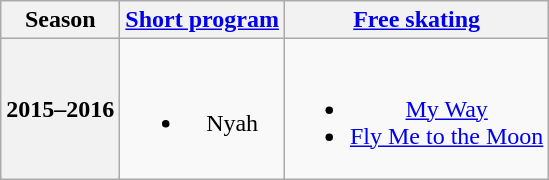<table class=wikitable style=text-align:center>
<tr>
<th>Season</th>
<th><a href='#'>Short program</a></th>
<th><a href='#'>Free skating</a></th>
</tr>
<tr>
<th>2015–2016 <br> </th>
<td><br><ul><li>Nyah <br></li></ul></td>
<td><br><ul><li><a href='#'>My Way</a> <br></li><li><a href='#'>Fly Me to the Moon</a> <br></li></ul></td>
</tr>
</table>
